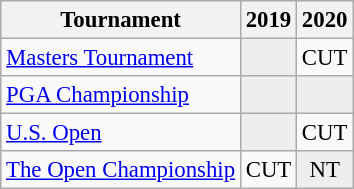<table class="wikitable" style="font-size:95%;text-align:center;">
<tr>
<th>Tournament</th>
<th>2019</th>
<th>2020</th>
</tr>
<tr>
<td align=left><a href='#'>Masters Tournament</a></td>
<td style="background:#eeeeee;"></td>
<td>CUT</td>
</tr>
<tr>
<td align=left><a href='#'>PGA Championship</a></td>
<td style="background:#eeeeee;"></td>
<td style="background:#eeeeee;"></td>
</tr>
<tr>
<td align=left><a href='#'>U.S. Open</a></td>
<td style="background:#eeeeee;"></td>
<td>CUT</td>
</tr>
<tr>
<td align=left><a href='#'>The Open Championship</a></td>
<td>CUT</td>
<td style="background:#eeeeee;">NT</td>
</tr>
</table>
